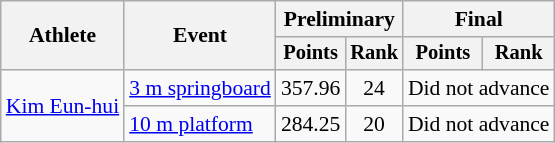<table class=wikitable style="font-size:90%">
<tr>
<th rowspan="2">Athlete</th>
<th rowspan="2">Event</th>
<th colspan="2">Preliminary</th>
<th colspan="2">Final</th>
</tr>
<tr style="font-size:95%">
<th>Points</th>
<th>Rank</th>
<th>Points</th>
<th>Rank</th>
</tr>
<tr align=center>
<td align=left rowspan=2><a href='#'>Kim Eun-hui</a></td>
<td align=left><a href='#'>3 m springboard</a></td>
<td>357.96</td>
<td>24</td>
<td colspan=2>Did not advance</td>
</tr>
<tr align=center>
<td align=left><a href='#'>10 m platform</a></td>
<td>284.25</td>
<td>20</td>
<td colspan=2>Did not advance</td>
</tr>
</table>
